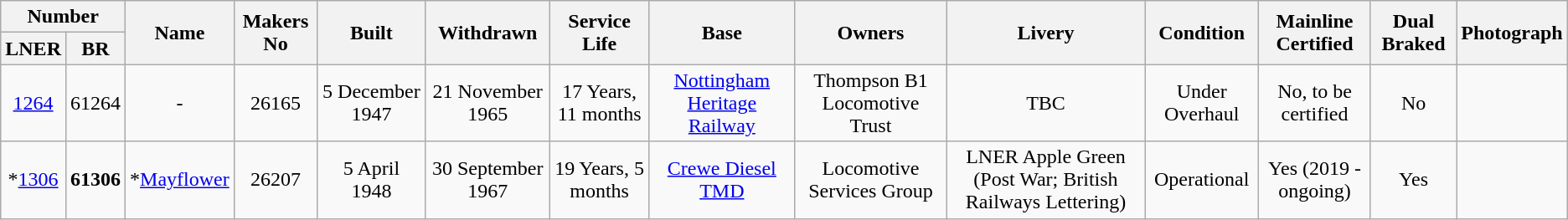<table class="wikitable">
<tr>
<th colspan="2">Number</th>
<th rowspan="2">Name</th>
<th rowspan="2">Makers No</th>
<th rowspan="2">Built</th>
<th rowspan="2">Withdrawn</th>
<th rowspan="2">Service Life</th>
<th rowspan="2">Base</th>
<th rowspan="2">Owners</th>
<th rowspan="2">Livery</th>
<th rowspan="2">Condition</th>
<th rowspan="2">Mainline Certified</th>
<th rowspan="2">Dual Braked</th>
<th rowspan="2">Photograph</th>
</tr>
<tr>
<th>LNER</th>
<th>BR</th>
</tr>
<tr>
<td align=center><a href='#'>1264</a></td>
<td align=center>61264</td>
<td align=center>-</td>
<td align=center>26165</td>
<td align=center>5 December 1947</td>
<td align=center>21 November 1965</td>
<td align=center>17 Years, 11 months</td>
<td align=center><a href='#'>Nottingham Heritage Railway</a></td>
<td align=center>Thompson B1 Locomotive Trust</td>
<td align=center>TBC</td>
<td align=center>Under Overhaul</td>
<td align=center>No, to be certified</td>
<td align=center>No</td>
<td align=center></td>
</tr>
<tr>
<td align=center>*<a href='#'>1306</a></td>
<td align=center><strong>61306</strong></td>
<td align=center>*<a href='#'>Mayflower</a></td>
<td align=center>26207</td>
<td align=center>5 April 1948</td>
<td align=center>30 September 1967</td>
<td align=center>19 Years, 5 months</td>
<td align=center><a href='#'>Crewe Diesel TMD</a></td>
<td align=center>Locomotive Services Group</td>
<td align=center>LNER Apple Green (Post War; British Railways Lettering)</td>
<td align=center>Operational</td>
<td align=center>Yes (2019 - ongoing)</td>
<td align=center>Yes</td>
<td align=center></td>
</tr>
</table>
